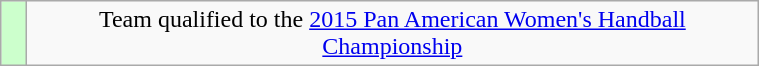<table class="wikitable" style="text-align: center;">
<tr>
<td width=10px bgcolor=#ccffcc></td>
<td width=480px>Team qualified to the <a href='#'>2015 Pan American Women's Handball Championship</a></td>
</tr>
</table>
